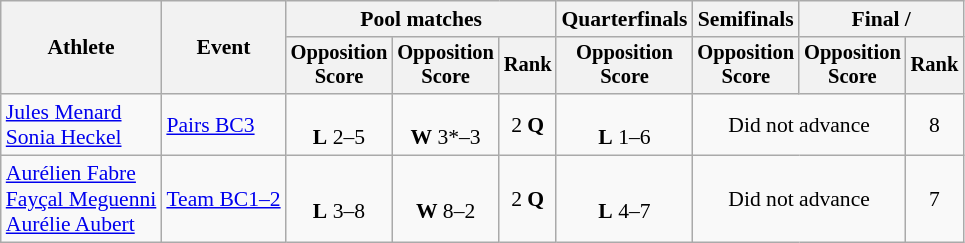<table class=wikitable style="font-size:90%">
<tr>
<th rowspan="2">Athlete</th>
<th rowspan="2">Event</th>
<th colspan="3">Pool matches</th>
<th>Quarterfinals</th>
<th>Semifinals</th>
<th colspan="2">Final / </th>
</tr>
<tr style="font-size:95%">
<th>Opposition<br>Score</th>
<th>Opposition<br>Score</th>
<th>Rank</th>
<th>Opposition<br>Score</th>
<th>Opposition<br>Score</th>
<th>Opposition<br>Score</th>
<th>Rank</th>
</tr>
<tr align=center>
<td align=left><a href='#'>Jules Menard</a><br><a href='#'>Sonia Heckel</a></td>
<td align=left><a href='#'>Pairs BC3</a></td>
<td><br><strong>L</strong> 2–5</td>
<td><br><strong>W</strong> 3*–3</td>
<td>2 <strong>Q</strong></td>
<td><br><strong>L</strong> 1–6</td>
<td colspan=2>Did not advance</td>
<td>8</td>
</tr>
<tr align=center>
<td align=left><a href='#'>Aurélien Fabre</a><br><a href='#'>Fayçal Meguenni</a><br><a href='#'>Aurélie Aubert</a></td>
<td align=left><a href='#'>Team BC1–2</a></td>
<td><br><strong>L</strong> 3–8</td>
<td><br><strong>W</strong> 8–2</td>
<td>2 <strong>Q</strong></td>
<td><br><strong>L</strong> 4–7</td>
<td colspan=2>Did not advance</td>
<td>7</td>
</tr>
</table>
